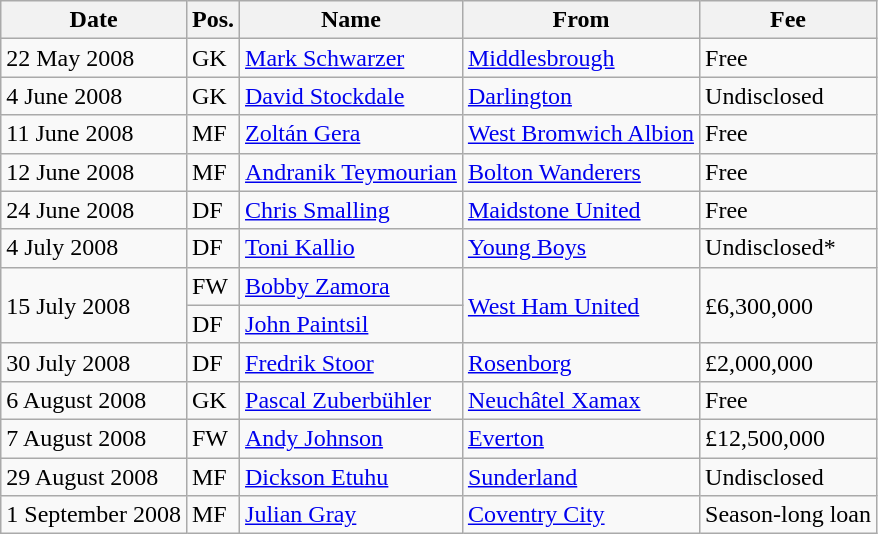<table class="wikitable">
<tr>
<th>Date</th>
<th>Pos.</th>
<th>Name</th>
<th>From</th>
<th>Fee</th>
</tr>
<tr>
<td>22 May 2008</td>
<td>GK</td>
<td> <a href='#'>Mark Schwarzer</a></td>
<td><a href='#'>Middlesbrough</a></td>
<td>Free</td>
</tr>
<tr>
<td>4 June 2008</td>
<td>GK</td>
<td> <a href='#'>David Stockdale</a></td>
<td><a href='#'>Darlington</a></td>
<td>Undisclosed</td>
</tr>
<tr>
<td>11 June 2008</td>
<td>MF</td>
<td> <a href='#'>Zoltán Gera</a></td>
<td><a href='#'>West Bromwich Albion</a></td>
<td>Free</td>
</tr>
<tr>
<td>12 June 2008</td>
<td>MF</td>
<td> <a href='#'>Andranik Teymourian</a></td>
<td><a href='#'>Bolton Wanderers</a></td>
<td>Free</td>
</tr>
<tr>
<td>24 June 2008</td>
<td>DF</td>
<td> <a href='#'>Chris Smalling</a></td>
<td><a href='#'>Maidstone United</a></td>
<td>Free</td>
</tr>
<tr>
<td>4 July 2008</td>
<td>DF</td>
<td> <a href='#'>Toni Kallio</a></td>
<td> <a href='#'>Young Boys</a></td>
<td>Undisclosed*</td>
</tr>
<tr>
<td rowspan="2">15 July 2008</td>
<td>FW</td>
<td> <a href='#'>Bobby Zamora</a></td>
<td rowspan="2"><a href='#'>West Ham United</a></td>
<td rowspan="2">£6,300,000</td>
</tr>
<tr>
<td>DF</td>
<td> <a href='#'>John Paintsil</a></td>
</tr>
<tr>
<td>30 July 2008</td>
<td>DF</td>
<td> <a href='#'>Fredrik Stoor</a></td>
<td> <a href='#'>Rosenborg</a></td>
<td>£2,000,000</td>
</tr>
<tr>
<td>6 August 2008</td>
<td>GK</td>
<td> <a href='#'>Pascal Zuberbühler</a></td>
<td> <a href='#'>Neuchâtel Xamax</a></td>
<td>Free</td>
</tr>
<tr>
<td>7 August 2008</td>
<td>FW</td>
<td> <a href='#'>Andy Johnson</a></td>
<td><a href='#'>Everton</a></td>
<td>£12,500,000</td>
</tr>
<tr>
<td>29 August 2008</td>
<td>MF</td>
<td> <a href='#'>Dickson Etuhu</a></td>
<td><a href='#'>Sunderland</a></td>
<td>Undisclosed</td>
</tr>
<tr>
<td>1 September 2008</td>
<td>MF</td>
<td> <a href='#'>Julian Gray</a></td>
<td><a href='#'>Coventry City</a></td>
<td>Season-long loan</td>
</tr>
</table>
